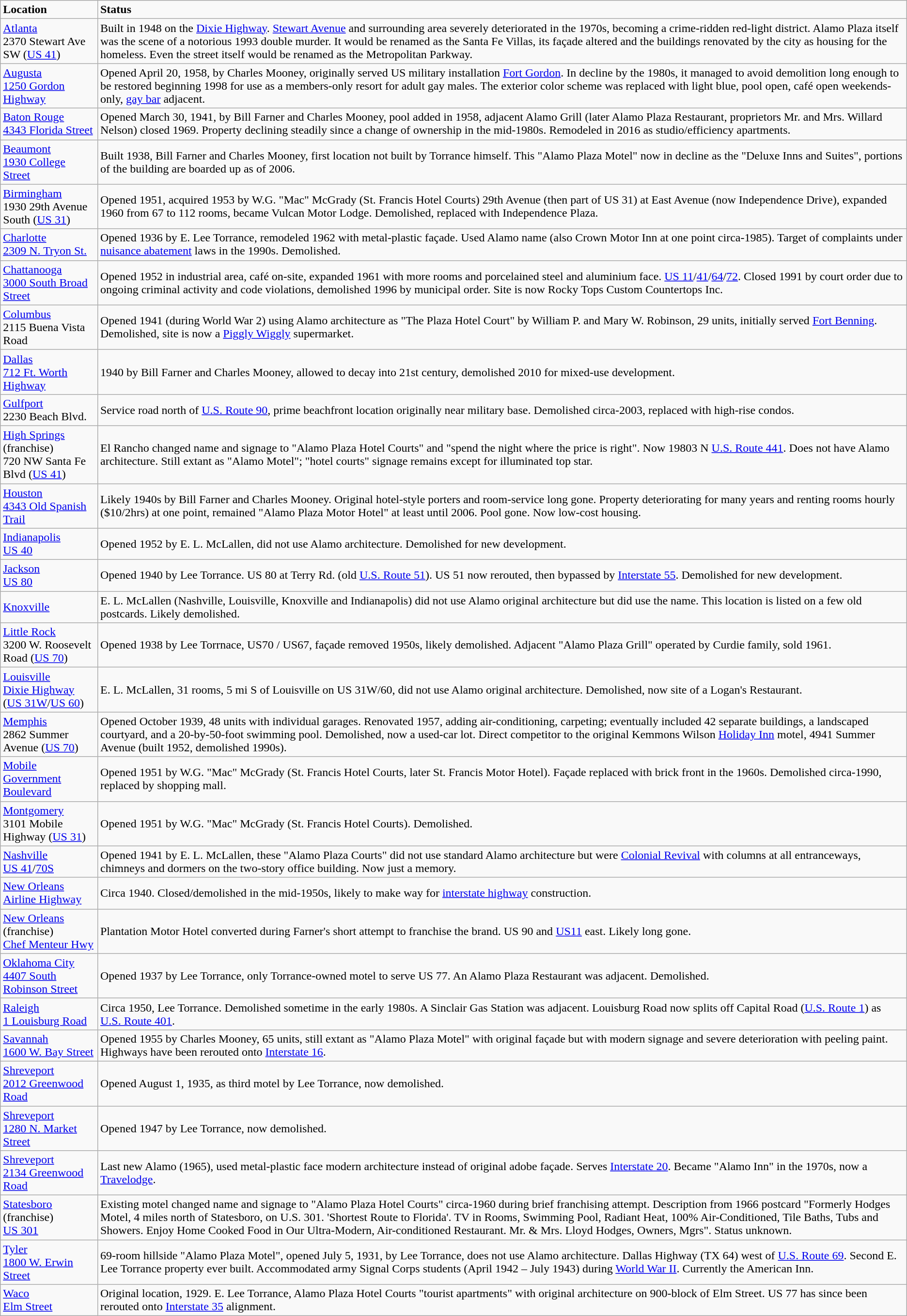<table class="wikitable">
<tr>
<td><strong>Location</strong></td>
<td><strong>Status</strong></td>
</tr>
<tr>
<td><a href='#'>Atlanta</a><br> 2370 Stewart Ave SW (<a href='#'>US 41</a>)</td>
<td>Built in 1948 on the <a href='#'>Dixie Highway</a>. <a href='#'>Stewart Avenue</a> and surrounding area severely deteriorated in the 1970s, becoming a crime-ridden red-light district. Alamo Plaza itself was the scene of a notorious 1993 double murder. It would be renamed as the Santa Fe Villas, its façade altered and the buildings renovated by the city as housing for the homeless. Even the street itself would be renamed as the Metropolitan Parkway.</td>
</tr>
<tr>
<td><a href='#'>Augusta</a><br> <a href='#'>1250 Gordon Highway</a></td>
<td>Opened April 20, 1958, by Charles Mooney, originally served US military installation <a href='#'>Fort Gordon</a>. In decline by the 1980s, it managed to avoid demolition long enough to be restored beginning 1998 for use as a members-only resort for adult gay males. The exterior color scheme was replaced with light blue, pool open, café open weekends-only, <a href='#'>gay bar</a> adjacent.</td>
</tr>
<tr>
<td><a href='#'>Baton Rouge</a><br> <a href='#'>4343 Florida Street</a></td>
<td>Opened March 30, 1941, by Bill Farner and Charles Mooney, pool added in 1958, adjacent Alamo Grill (later Alamo Plaza Restaurant, proprietors Mr. and Mrs. Willard Nelson) closed 1969. Property declining steadily since a change of ownership in the mid-1980s. Remodeled in 2016 as studio/efficiency apartments. </td>
</tr>
<tr>
<td><a href='#'>Beaumont</a><br> <a href='#'>1930 College Street</a></td>
<td>Built 1938, Bill Farner and Charles Mooney, first location not built by Torrance himself. This "Alamo Plaza Motel" now in decline as the "Deluxe Inns and Suites", portions of the building are boarded up as of 2006. </td>
</tr>
<tr>
<td><a href='#'>Birmingham</a><br> 1930 29th Avenue South (<a href='#'>US 31</a>)</td>
<td>Opened 1951, acquired 1953 by W.G. "Mac" McGrady (St. Francis Hotel Courts) 29th Avenue (then part of US 31) at East Avenue (now Independence Drive), expanded 1960 from 67 to 112 rooms, became Vulcan Motor Lodge. Demolished, replaced with Independence Plaza.</td>
</tr>
<tr>
<td><a href='#'>Charlotte</a><br> <a href='#'>2309 N. Tryon St.</a></td>
<td>Opened 1936 by E. Lee Torrance, remodeled 1962 with metal-plastic façade. Used Alamo name (also Crown Motor Inn at one point circa-1985). Target of complaints under <a href='#'>nuisance abatement</a> laws in the 1990s. Demolished.<br></td>
</tr>
<tr>
<td><a href='#'>Chattanooga</a><br> <a href='#'>3000 South Broad Street</a></td>
<td>Opened 1952 in industrial area, café on-site, expanded 1961 with more rooms and porcelained steel and aluminium face. <a href='#'>US 11</a>/<a href='#'>41</a>/<a href='#'>64</a>/<a href='#'>72</a>. Closed 1991 by court order due to ongoing criminal activity and code violations, demolished 1996 by municipal order. Site is now Rocky Tops Custom Countertops Inc.</td>
</tr>
<tr>
<td><a href='#'>Columbus</a><br>2115 Buena Vista Road</td>
<td>Opened 1941 (during World War 2) using Alamo architecture as "The Plaza Hotel Court" by William P. and Mary W. Robinson, 29 units, initially served <a href='#'>Fort Benning</a>. Demolished, site is now a <a href='#'>Piggly Wiggly</a> supermarket.</td>
</tr>
<tr>
<td><a href='#'>Dallas</a><br> <a href='#'>712 Ft. Worth Highway</a></td>
<td>1940 by Bill Farner and Charles Mooney, allowed to decay into 21st century, demolished 2010 for mixed-use development.<br></td>
</tr>
<tr>
<td><a href='#'>Gulfport</a><br>2230 Beach Blvd.</td>
<td>Service road north of <a href='#'>U.S. Route 90</a>, prime beachfront location originally near military base. Demolished circa-2003, replaced with high-rise condos.</td>
</tr>
<tr>
<td><a href='#'>High Springs</a> (franchise)<br> 720 NW Santa Fe Blvd (<a href='#'>US 41</a>)</td>
<td>El Rancho changed name and signage to "Alamo Plaza Hotel Courts" and "spend the night where the price is right". Now 19803 N <a href='#'>U.S. Route 441</a>. Does not have Alamo architecture. Still extant as "Alamo Motel"; "hotel courts" signage remains except for illuminated top star.</td>
</tr>
<tr>
<td><a href='#'>Houston</a><br> <a href='#'>4343 Old Spanish Trail</a></td>
<td>Likely 1940s by Bill Farner and Charles Mooney. Original hotel-style porters and room-service long gone. Property deteriorating for many years and renting rooms hourly ($10/2hrs) at one point, remained "Alamo Plaza Motor Hotel" at least until 2006. Pool gone. Now low-cost housing.  </td>
</tr>
<tr>
<td><a href='#'>Indianapolis</a><br> <a href='#'>US 40</a></td>
<td>Opened 1952 by E. L. McLallen, did not use Alamo architecture. Demolished for new development.</td>
</tr>
<tr>
<td><a href='#'>Jackson</a><br> <a href='#'>US 80</a></td>
<td>Opened 1940 by Lee Torrance. US 80 at Terry Rd. (old <a href='#'>U.S. Route 51</a>). US 51 now rerouted, then bypassed by <a href='#'>Interstate 55</a>. Demolished for new development.</td>
</tr>
<tr>
<td><a href='#'>Knoxville</a></td>
<td>E. L. McLallen (Nashville, Louisville, Knoxville and Indianapolis) did not use Alamo original architecture but did use the name. This location is listed on a few old postcards. Likely demolished.</td>
</tr>
<tr>
<td><a href='#'>Little Rock</a><br> 3200 W. Roosevelt Road (<a href='#'>US 70</a>)</td>
<td>Opened 1938 by Lee Torrnace, US70 / US67, façade removed 1950s, likely demolished. Adjacent "Alamo Plaza Grill" operated by Curdie family, sold 1961.</td>
</tr>
<tr>
<td><a href='#'>Louisville</a><br> <a href='#'>Dixie Highway</a> (<a href='#'>US 31W</a>/<a href='#'>US 60</a>)</td>
<td>E. L. McLallen, 31 rooms, 5 mi S of Louisville on US 31W/60, did not use Alamo original architecture. Demolished, now site of a Logan's Restaurant.</td>
</tr>
<tr>
<td><a href='#'>Memphis</a><br> 2862 Summer Avenue (<a href='#'>US 70</a>)</td>
<td>Opened October 1939, 48 units with individual garages. Renovated 1957, adding air-conditioning, carpeting; eventually included 42 separate buildings, a landscaped courtyard, and a 20-by-50-foot swimming pool. Demolished, now a used-car lot. Direct competitor to the original Kemmons Wilson <a href='#'>Holiday Inn</a> motel, 4941 Summer Avenue (built 1952, demolished 1990s).</td>
</tr>
<tr>
<td><a href='#'>Mobile</a><br> <a href='#'>Government Boulevard</a></td>
<td>Opened 1951 by W.G. "Mac" McGrady (St. Francis Hotel Courts, later St. Francis Motor Hotel). Façade replaced with brick front in the 1960s. Demolished circa-1990, replaced by shopping mall. </td>
</tr>
<tr>
<td><a href='#'>Montgomery</a><br> 3101 Mobile Highway (<a href='#'>US 31</a>)</td>
<td>Opened 1951 by W.G. "Mac" McGrady (St. Francis Hotel Courts). Demolished.</td>
</tr>
<tr>
<td><a href='#'>Nashville</a><br> <a href='#'>US 41</a>/<a href='#'>70S</a></td>
<td>Opened 1941 by E. L. McLallen, these "Alamo Plaza Courts" did not use standard Alamo architecture but were <a href='#'>Colonial Revival</a> with columns at all entranceways, chimneys and dormers on the two-story office building. Now just a memory. </td>
</tr>
<tr>
<td><a href='#'>New Orleans</a><br> <a href='#'>Airline Highway</a></td>
<td>Circa 1940. Closed/demolished in the mid-1950s, likely to make way for <a href='#'>interstate highway</a> construction.</td>
</tr>
<tr>
<td><a href='#'>New Orleans</a> (franchise)<br> <a href='#'>Chef Menteur Hwy</a></td>
<td>Plantation Motor Hotel converted during Farner's short attempt to franchise the brand. US 90 and <a href='#'>US11</a> east. Likely long gone.</td>
</tr>
<tr>
<td><a href='#'>Oklahoma City</a><br> <a href='#'>4407 South Robinson Street</a></td>
<td>Opened 1937 by Lee Torrance, only Torrance-owned motel to serve US 77. An Alamo Plaza Restaurant was adjacent. Demolished. </td>
</tr>
<tr>
<td><a href='#'>Raleigh</a><br> <a href='#'>1 Louisburg Road</a></td>
<td>Circa 1950, Lee Torrance. Demolished sometime in the early 1980s. A Sinclair Gas Station was adjacent. Louisburg Road now splits off Capital Road (<a href='#'>U.S. Route 1</a>) as <a href='#'>U.S. Route 401</a>.</td>
</tr>
<tr>
<td><a href='#'>Savannah</a><br> <a href='#'>1600 W. Bay Street</a></td>
<td>Opened 1955 by Charles Mooney, 65 units, still extant as "Alamo Plaza Motel" with original façade but with modern signage and severe deterioration with peeling paint. Highways have been rerouted onto <a href='#'>Interstate 16</a>. </td>
</tr>
<tr>
<td><a href='#'>Shreveport</a><br> <a href='#'>2012 Greenwood Road</a></td>
<td>Opened August 1, 1935, as third motel by Lee Torrance, now demolished.</td>
</tr>
<tr>
<td><a href='#'>Shreveport</a><br> <a href='#'>1280 N. Market Street</a></td>
<td>Opened 1947 by Lee Torrance, now demolished.</td>
</tr>
<tr>
<td><a href='#'>Shreveport</a><br> <a href='#'>2134 Greenwood Road</a></td>
<td>Last new Alamo (1965), used metal-plastic face modern architecture instead of original adobe façade. Serves <a href='#'>Interstate 20</a>. Became "Alamo Inn" in the 1970s, now a <a href='#'>Travelodge</a>.</td>
</tr>
<tr>
<td><a href='#'>Statesboro</a> (franchise)<br> <a href='#'>US 301</a></td>
<td>Existing motel changed name and signage to "Alamo Plaza Hotel Courts" circa-1960 during brief franchising attempt. Description from 1966 postcard "Formerly Hodges Motel, 4 miles north of Statesboro, on U.S. 301. 'Shortest Route to Florida'. TV in Rooms, Swimming Pool, Radiant Heat, 100% Air-Conditioned, Tile Baths, Tubs and Showers. Enjoy Home Cooked Food in Our Ultra-Modern, Air-conditioned Restaurant. Mr. & Mrs. Lloyd Hodges, Owners, Mgrs". Status unknown. </td>
</tr>
<tr>
<td><a href='#'>Tyler</a><br> <a href='#'>1800 W. Erwin Street</a></td>
<td>69-room hillside "Alamo Plaza Motel", opened July 5, 1931, by Lee Torrance, does not use Alamo architecture. Dallas Highway (TX 64) west of <a href='#'>U.S. Route 69</a>. Second E. Lee Torrance property ever built. Accommodated army Signal Corps students (April 1942 – July 1943) during <a href='#'>World War II</a>. Currently the American Inn.</td>
</tr>
<tr>
<td><a href='#'>Waco</a><br> <a href='#'>Elm Street</a></td>
<td>Original location, 1929. E. Lee Torrance, Alamo Plaza Hotel Courts "tourist apartments" with original architecture on 900-block of Elm Street. US 77 has since been rerouted onto <a href='#'>Interstate 35</a> alignment.</td>
</tr>
</table>
